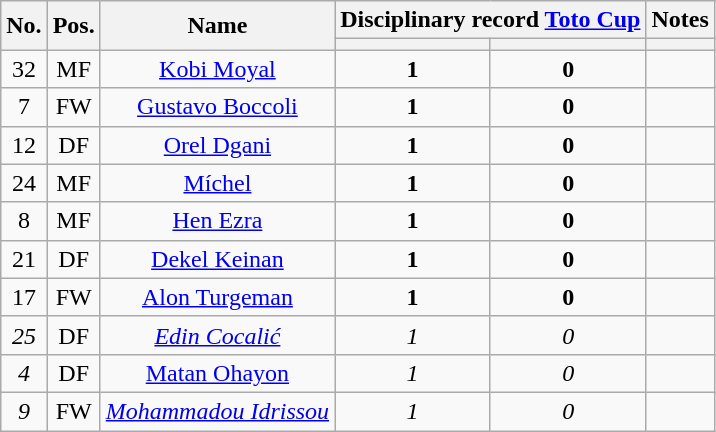<table class="wikitable sortable" style="text-align: center;">
<tr>
<th rowspan="2">No.</th>
<th rowspan="2">Pos.</th>
<th rowspan="2">Name</th>
<th colspan="2">Disciplinary record <a href='#'>Toto Cup</a></th>
<th colspan="2">Notes</th>
</tr>
<tr>
<th></th>
<th></th>
<th></th>
</tr>
<tr>
<td>32</td>
<td>MF</td>
<td><a href='#'>Kobi Moyal</a></td>
<td><strong>1</strong></td>
<td><strong>0</strong></td>
<td></td>
</tr>
<tr>
<td>7</td>
<td>FW</td>
<td><a href='#'>Gustavo Boccoli</a></td>
<td><strong>1</strong></td>
<td><strong>0</strong></td>
<td></td>
</tr>
<tr>
<td>12</td>
<td>DF</td>
<td><a href='#'>Orel Dgani</a></td>
<td><strong>1</strong></td>
<td><strong>0</strong></td>
<td></td>
</tr>
<tr>
<td>24</td>
<td>MF</td>
<td><a href='#'>Míchel</a></td>
<td><strong>1</strong></td>
<td><strong>0</strong></td>
<td></td>
</tr>
<tr>
<td>8</td>
<td>MF</td>
<td><a href='#'>Hen Ezra</a></td>
<td><strong>1</strong></td>
<td><strong>0</strong></td>
<td></td>
</tr>
<tr>
<td>21</td>
<td>DF</td>
<td><a href='#'>Dekel Keinan</a></td>
<td><strong>1</strong></td>
<td><strong>0</strong></td>
<td></td>
</tr>
<tr>
<td>17</td>
<td>FW</td>
<td><a href='#'>Alon Turgeman</a></td>
<td><strong>1</strong></td>
<td><strong>0</strong></td>
<td></td>
</tr>
<tr>
<td><em>25</em></td>
<td>DF</td>
<td><em><a href='#'>Edin Cocalić</a></em></td>
<td><em>1</em></td>
<td><em>0</em></td>
<td></td>
</tr>
<tr>
<td><em>4</em></td>
<td>DF</td>
<td><a href='#'>Matan Ohayon</a></td>
<td><em>1</em></td>
<td><em>0</em></td>
<td></td>
</tr>
<tr>
<td><em>9</em></td>
<td>FW</td>
<td><em><a href='#'>Mohammadou Idrissou</a></em></td>
<td><em>1</em></td>
<td><em>0</em></td>
<td></td>
</tr>
</table>
